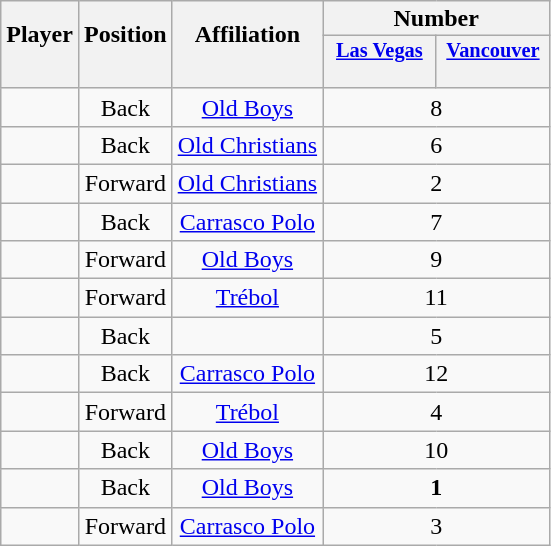<table class="wikitable sortable" style="text-align:center;">
<tr>
<th rowspan=2 style="border-bottom:0px;">Player</th>
<th rowspan=2 style="border-bottom:0px;">Position</th>
<th rowspan=2 style="border-bottom:0px;">Affiliation</th>
<th colspan=2 style="padding:2px;">Number</th>
</tr>
<tr>
<th valign=top style="width:5.2em; border-bottom:0px; padding:2px; font-size:85%;"><a href='#'>Las Vegas</a></th>
<th valign=top style="width:5.2em; border-bottom:0px; padding:2px; font-size:85%;"><a href='#'>Vancouver</a></th>
</tr>
<tr style="line-height:8px;">
<th style="border-top:0px;"> </th>
<th style="border-top:0px;"></th>
<th style="border-top:0px;"></th>
<th data-sort-type="number" style="border-top:0px;"></th>
<th data-sort-type="number" style="border-top:0px;"></th>
</tr>
<tr>
<td align=left></td>
<td>Back</td>
<td><a href='#'>Old Boys</a></td>
<td colspan=2>8</td>
</tr>
<tr>
<td align=left></td>
<td>Back</td>
<td><a href='#'>Old Christians</a></td>
<td colspan=2>6</td>
</tr>
<tr>
<td align=left></td>
<td>Forward</td>
<td><a href='#'>Old Christians</a></td>
<td colspan=2>2</td>
</tr>
<tr>
<td align=left></td>
<td>Back</td>
<td><a href='#'>Carrasco Polo</a></td>
<td colspan=2>7</td>
</tr>
<tr>
<td align=left></td>
<td>Forward</td>
<td><a href='#'>Old Boys</a></td>
<td colspan=2>9</td>
</tr>
<tr>
<td align=left></td>
<td>Forward</td>
<td><a href='#'>Trébol</a></td>
<td colspan=2>11</td>
</tr>
<tr>
<td align=left></td>
<td>Back</td>
<td></td>
<td colspan=2>5</td>
</tr>
<tr>
<td align=left></td>
<td>Back</td>
<td><a href='#'>Carrasco Polo</a></td>
<td colspan=2>12</td>
</tr>
<tr>
<td align=left></td>
<td>Forward</td>
<td><a href='#'>Trébol</a></td>
<td colspan=2>4</td>
</tr>
<tr>
<td align=left></td>
<td>Back</td>
<td><a href='#'>Old Boys</a></td>
<td colspan=2>10</td>
</tr>
<tr>
<td align=left></td>
<td>Back</td>
<td><a href='#'>Old Boys</a></td>
<td colspan=2><strong>1</strong></td>
</tr>
<tr>
<td align=left></td>
<td>Forward</td>
<td><a href='#'>Carrasco Polo</a></td>
<td colspan=2>3</td>
</tr>
</table>
